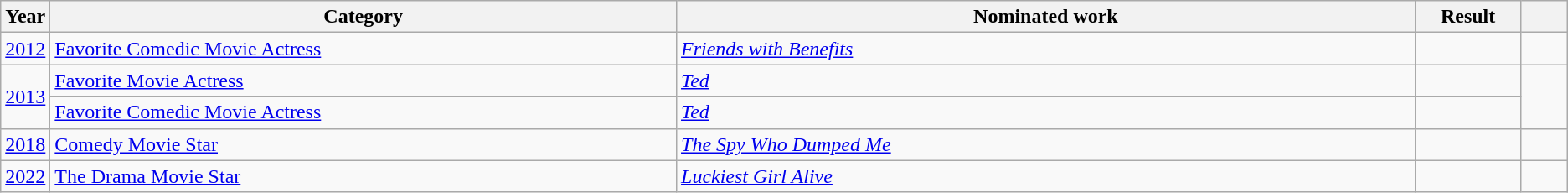<table class="wikitable sortable">
<tr>
<th scope="col" style="width:1em;">Year</th>
<th scope="col" style="width:33em;">Category</th>
<th scope="col" style="width:39em;">Nominated work</th>
<th scope="col" style="width:5em;">Result</th>
<th scope="col" style="width:2em;" class="unsortable"></th>
</tr>
<tr>
<td><a href='#'>2012</a></td>
<td><a href='#'>Favorite Comedic Movie Actress</a></td>
<td><em><a href='#'>Friends with Benefits</a></em></td>
<td></td>
<td style="text-align:center;"></td>
</tr>
<tr>
<td rowspan="2"><a href='#'>2013</a></td>
<td><a href='#'>Favorite Movie Actress</a></td>
<td><em><a href='#'>Ted</a></em></td>
<td></td>
<td style="text-align:center;" rowspan="2"></td>
</tr>
<tr>
<td><a href='#'>Favorite Comedic Movie Actress</a></td>
<td><em><a href='#'>Ted</a></em></td>
<td></td>
</tr>
<tr>
<td><a href='#'>2018</a></td>
<td><a href='#'>Comedy Movie Star</a></td>
<td><em><a href='#'>The Spy Who Dumped Me</a></em></td>
<td></td>
<td style="text-align:center;"></td>
</tr>
<tr>
<td><a href='#'>2022</a></td>
<td><a href='#'>The Drama Movie Star</a></td>
<td><em><a href='#'>Luckiest Girl Alive</a></em></td>
<td></td>
<td style="text-align:center;"></td>
</tr>
</table>
